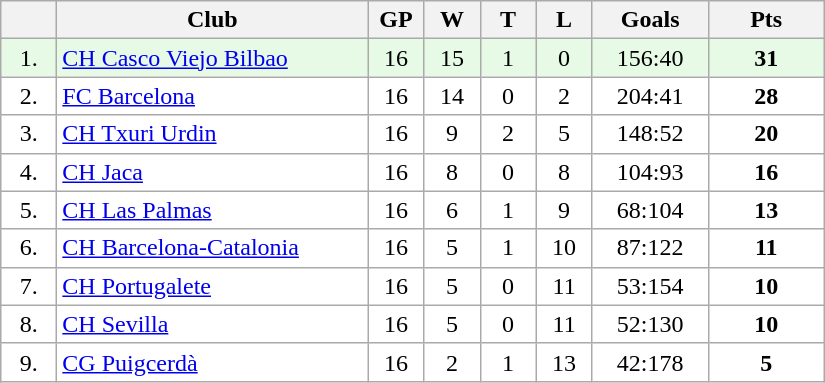<table class="wikitable">
<tr>
<th width="30"></th>
<th width="200">Club</th>
<th width="30">GP</th>
<th width="30">W</th>
<th width="30">T</th>
<th width="30">L</th>
<th width="70">Goals</th>
<th width="70">Pts</th>
</tr>
<tr bgcolor="#e6fae6" align="center">
<td>1.</td>
<td align="left"><a href='#'>CH Casco Viejo Bilbao</a></td>
<td>16</td>
<td>15</td>
<td>1</td>
<td>0</td>
<td>156:40</td>
<td><strong>31</strong></td>
</tr>
<tr bgcolor="#FFFFFF" align="center">
<td>2.</td>
<td align="left"><a href='#'>FC Barcelona</a></td>
<td>16</td>
<td>14</td>
<td>0</td>
<td>2</td>
<td>204:41</td>
<td><strong>28</strong></td>
</tr>
<tr bgcolor="#FFFFFF" align="center">
<td>3.</td>
<td align="left"><a href='#'>CH Txuri Urdin</a></td>
<td>16</td>
<td>9</td>
<td>2</td>
<td>5</td>
<td>148:52</td>
<td><strong>20</strong></td>
</tr>
<tr bgcolor="#FFFFFF" align="center">
<td>4.</td>
<td align="left"><a href='#'>CH Jaca</a></td>
<td>16</td>
<td>8</td>
<td>0</td>
<td>8</td>
<td>104:93</td>
<td><strong>16</strong></td>
</tr>
<tr bgcolor="#FFFFFF" align="center">
<td>5.</td>
<td align="left"><a href='#'>CH Las Palmas</a></td>
<td>16</td>
<td>6</td>
<td>1</td>
<td>9</td>
<td>68:104</td>
<td><strong>13</strong></td>
</tr>
<tr bgcolor="#FFFFFF" align="center">
<td>6.</td>
<td align="left"><a href='#'>CH Barcelona-Catalonia</a></td>
<td>16</td>
<td>5</td>
<td>1</td>
<td>10</td>
<td>87:122</td>
<td><strong>11</strong></td>
</tr>
<tr bgcolor="#FFFFFF" align="center">
<td>7.</td>
<td align="left"><a href='#'>CH Portugalete</a></td>
<td>16</td>
<td>5</td>
<td>0</td>
<td>11</td>
<td>53:154</td>
<td><strong>10</strong></td>
</tr>
<tr bgcolor="#FFFFFF" align="center">
<td>8.</td>
<td align="left"><a href='#'>CH Sevilla</a></td>
<td>16</td>
<td>5</td>
<td>0</td>
<td>11</td>
<td>52:130</td>
<td><strong>10</strong></td>
</tr>
<tr bgcolor="#FFFFFF" align="center">
<td>9.</td>
<td align="left"><a href='#'>CG Puigcerdà</a></td>
<td>16</td>
<td>2</td>
<td>1</td>
<td>13</td>
<td>42:178</td>
<td><strong>5</strong></td>
</tr>
</table>
